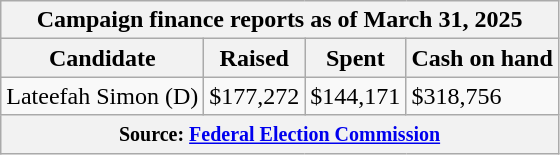<table class="wikitable sortable">
<tr>
<th colspan=4>Campaign finance reports as of March 31, 2025</th>
</tr>
<tr style="text-align:center;">
<th>Candidate</th>
<th>Raised</th>
<th>Spent</th>
<th>Cash on hand</th>
</tr>
<tr>
<td>Lateefah Simon (D)</td>
<td>$177,272</td>
<td>$144,171</td>
<td>$318,756</td>
</tr>
<tr>
<th colspan="4"><small>Source: <a href='#'>Federal Election Commission</a></small></th>
</tr>
</table>
